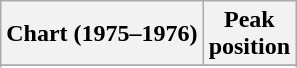<table class="wikitable sortable">
<tr>
<th>Chart (1975–1976)</th>
<th>Peak<br>position</th>
</tr>
<tr>
</tr>
<tr>
</tr>
</table>
